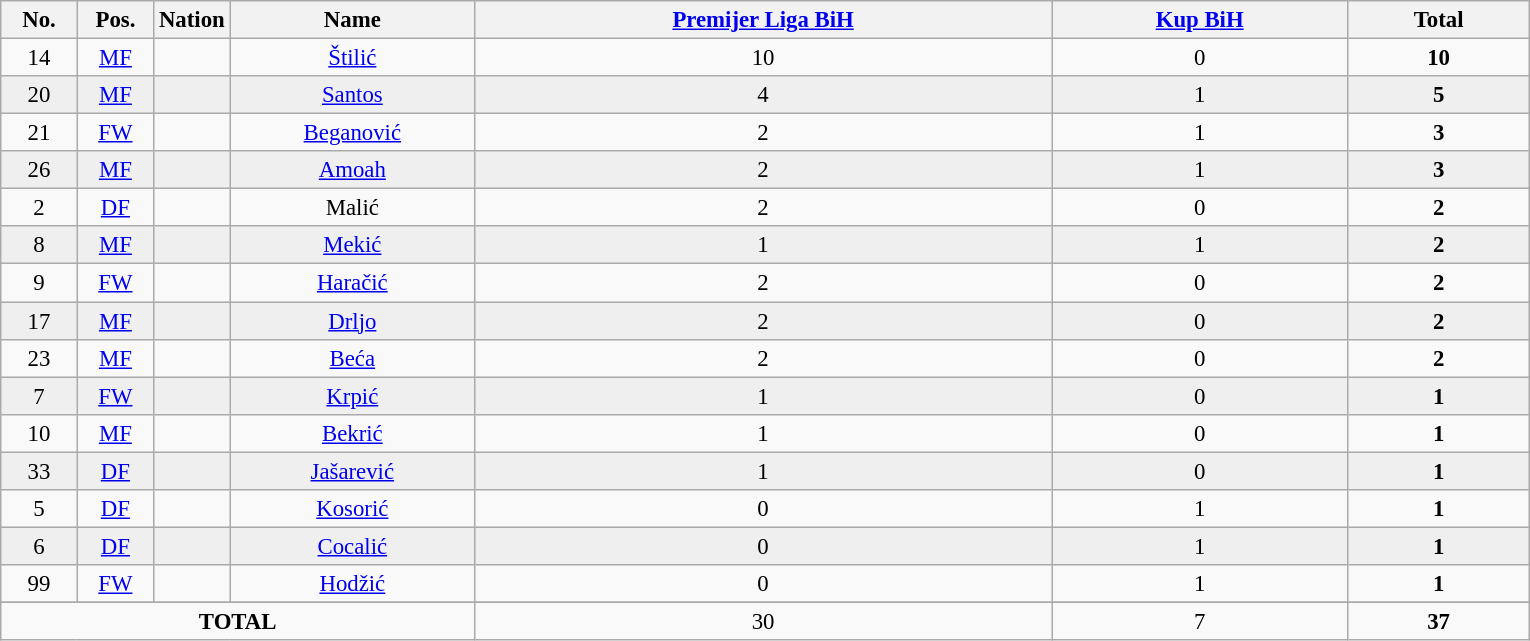<table class="wikitable sortable" style="font-size: 95%; text-align: center;">
<tr>
<th width="5%"><strong>No.</strong></th>
<th width="5%"><strong>Pos.</strong></th>
<th width="5%"><strong>Nation</strong></th>
<th width="16%"><strong>Name</strong></th>
<th><a href='#'>Premijer Liga BiH</a></th>
<th><a href='#'>Kup BiH</a></th>
<th>Total</th>
</tr>
<tr>
<td>14</td>
<td><a href='#'>MF</a></td>
<td></td>
<td><a href='#'>Štilić</a></td>
<td>10 </td>
<td>0 </td>
<td><strong>10</strong> </td>
</tr>
<tr bgcolor="#EFEFEF">
<td>20</td>
<td><a href='#'>MF</a></td>
<td></td>
<td><a href='#'>Santos</a></td>
<td>4 </td>
<td>1 </td>
<td><strong>5</strong> </td>
</tr>
<tr>
<td>21</td>
<td><a href='#'>FW</a></td>
<td></td>
<td><a href='#'>Beganović</a></td>
<td>2 </td>
<td>1 </td>
<td><strong>3</strong> </td>
</tr>
<tr bgcolor="#EFEFEF">
<td>26</td>
<td><a href='#'>MF</a></td>
<td></td>
<td><a href='#'>Amoah</a></td>
<td>2 </td>
<td>1 </td>
<td><strong>3</strong> </td>
</tr>
<tr>
<td>2</td>
<td><a href='#'>DF</a></td>
<td></td>
<td>Malić</td>
<td>2 </td>
<td>0 </td>
<td><strong>2</strong> </td>
</tr>
<tr bgcolor="#EFEFEF">
<td>8</td>
<td><a href='#'>MF</a></td>
<td></td>
<td><a href='#'>Mekić</a></td>
<td>1 </td>
<td>1 </td>
<td><strong>2</strong> </td>
</tr>
<tr>
<td>9</td>
<td><a href='#'>FW</a></td>
<td></td>
<td><a href='#'>Haračić</a></td>
<td>2 </td>
<td>0 </td>
<td><strong>2</strong> </td>
</tr>
<tr bgcolor="#EFEFEF">
<td>17</td>
<td><a href='#'>MF</a></td>
<td></td>
<td><a href='#'>Drljo</a></td>
<td>2 </td>
<td>0 </td>
<td><strong>2</strong> </td>
</tr>
<tr>
<td>23</td>
<td><a href='#'>MF</a></td>
<td></td>
<td><a href='#'>Beća</a></td>
<td>2 </td>
<td>0 </td>
<td><strong>2</strong> </td>
</tr>
<tr bgcolor="#EFEFEF">
<td>7</td>
<td><a href='#'>FW</a></td>
<td></td>
<td><a href='#'>Krpić</a></td>
<td>1 </td>
<td>0 </td>
<td><strong>1</strong> </td>
</tr>
<tr>
<td>10</td>
<td><a href='#'>MF</a></td>
<td></td>
<td><a href='#'>Bekrić</a></td>
<td>1 </td>
<td>0 </td>
<td><strong>1</strong> </td>
</tr>
<tr bgcolor="#EFEFEF">
<td>33</td>
<td><a href='#'>DF</a></td>
<td></td>
<td><a href='#'>Jašarević</a></td>
<td>1 </td>
<td>0 </td>
<td><strong>1</strong> </td>
</tr>
<tr>
<td>5</td>
<td><a href='#'>DF</a></td>
<td></td>
<td><a href='#'>Kosorić</a></td>
<td>0 </td>
<td>1 </td>
<td><strong>1</strong> </td>
</tr>
<tr bgcolor="#EFEFEF">
<td>6</td>
<td><a href='#'>DF</a></td>
<td></td>
<td><a href='#'>Cocalić</a></td>
<td>0 </td>
<td>1 </td>
<td><strong>1</strong> </td>
</tr>
<tr>
<td>99</td>
<td><a href='#'>FW</a></td>
<td></td>
<td><a href='#'>Hodžić</a></td>
<td>0 </td>
<td>1 </td>
<td><strong>1</strong> </td>
</tr>
<tr>
</tr>
<tr>
<td colspan=4><strong>TOTAL</strong></td>
<td>30 </td>
<td>7 </td>
<td><strong>37</strong> </td>
</tr>
</table>
